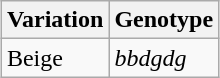<table class="wikitable" style="margin:1em auto;">
<tr>
<th>Variation</th>
<th>Genotype</th>
</tr>
<tr>
<td>Beige</td>
<td><em>bbdgdg</em></td>
</tr>
</table>
